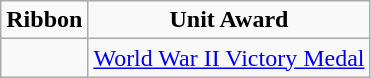<table class="wikitable" style="text-align:center; clear: center">
<tr>
<td><strong>Ribbon</strong></td>
<td><strong>Unit Award </strong></td>
</tr>
<tr>
<td></td>
<td><a href='#'>World War II Victory Medal</a></td>
</tr>
</table>
